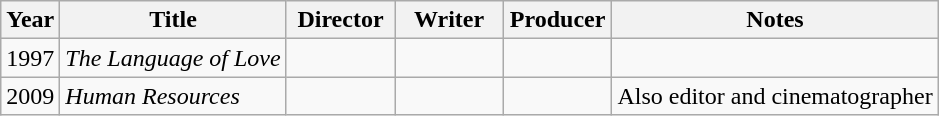<table class="wikitable">
<tr>
<th>Year</th>
<th>Title</th>
<th style="width:65px;">Director</th>
<th style="width:65px;">Writer</th>
<th style="width:65px;">Producer</th>
<th>Notes</th>
</tr>
<tr>
<td>1997</td>
<td><em>The Language of Love</em></td>
<td></td>
<td></td>
<td></td>
<td></td>
</tr>
<tr>
<td>2009</td>
<td><em>Human Resources</em></td>
<td></td>
<td></td>
<td></td>
<td>Also editor and cinematographer</td>
</tr>
</table>
